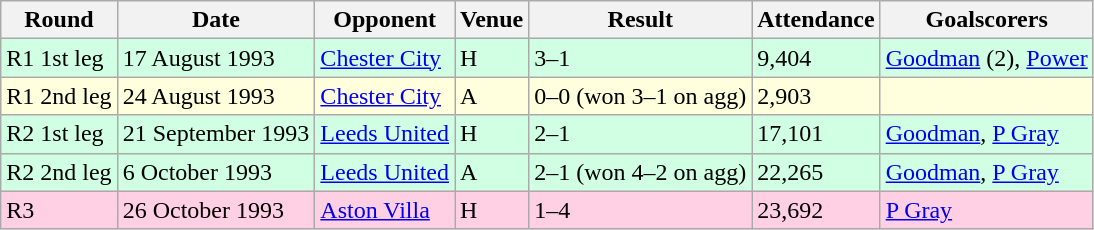<table class="wikitable">
<tr>
<th>Round</th>
<th>Date</th>
<th>Opponent</th>
<th>Venue</th>
<th>Result</th>
<th>Attendance</th>
<th>Goalscorers</th>
</tr>
<tr style="background:#d0ffe3;">
<td>R1 1st leg</td>
<td>17 August 1993</td>
<td><a href='#'>Chester City</a></td>
<td>H</td>
<td>3–1</td>
<td>9,404</td>
<td><a href='#'>Goodman</a> (2), <a href='#'>Power</a></td>
</tr>
<tr style="background:#ffffdd;">
<td>R1 2nd leg</td>
<td>24 August 1993</td>
<td><a href='#'>Chester City</a></td>
<td>A</td>
<td>0–0 (won 3–1 on agg)</td>
<td>2,903</td>
<td></td>
</tr>
<tr style="background:#d0ffe3;">
<td>R2 1st leg</td>
<td>21 September 1993</td>
<td><a href='#'>Leeds United</a></td>
<td>H</td>
<td>2–1</td>
<td>17,101</td>
<td><a href='#'>Goodman</a>, <a href='#'>P Gray</a></td>
</tr>
<tr style="background:#d0ffe3;">
<td>R2 2nd leg</td>
<td>6 October 1993</td>
<td><a href='#'>Leeds United</a></td>
<td>A</td>
<td>2–1 (won 4–2 on agg)</td>
<td>22,265</td>
<td><a href='#'>Goodman</a>, <a href='#'>P Gray</a></td>
</tr>
<tr style="background:#ffd0e3;">
<td>R3</td>
<td>26 October 1993</td>
<td><a href='#'>Aston Villa</a></td>
<td>H</td>
<td>1–4</td>
<td>23,692</td>
<td><a href='#'>P Gray</a></td>
</tr>
</table>
